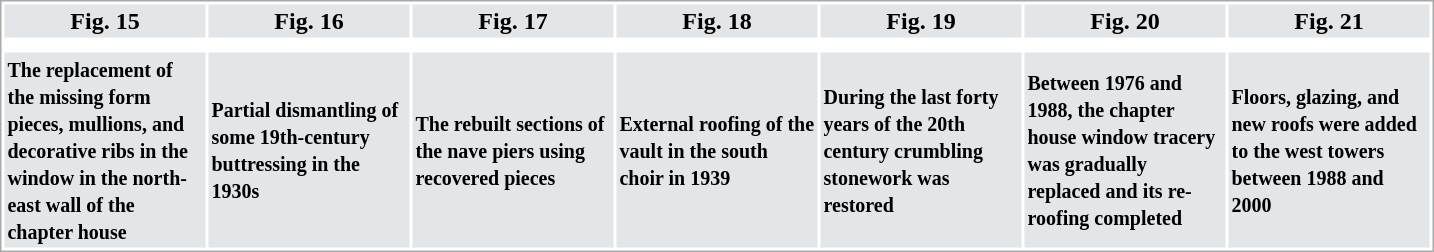<table cellpadding="2" style="border:1px solid darkgrey;">
<tr style="background:#E2E6E9;">
<th style="width:130px;">Fig. 15</th>
<th style="width:130px;">Fig. 16</th>
<th style="width:130px;">Fig. 17</th>
<th style="width:130px;">Fig. 18</th>
<th style="width:130px;">Fig. 19</th>
<th style="width:130px;">Fig. 20</th>
<th style="width:130px;">Fig. 21</th>
</tr>
<tr border=0>
<td></td>
<td></td>
<td></td>
<td></td>
<td></td>
<td></td>
<td></td>
</tr>
<tr align=center>
</tr>
<tr style="background:#E2E6E9;">
<td><small><strong>The replacement of the missing form pieces, mullions, and decorative ribs in the window in the north-east wall of the chapter house</strong></small></td>
<td><small><strong> Partial dismantling of some 19th-century buttressing in the 1930s</strong></small></td>
<td><small><strong> The rebuilt sections of the nave piers using recovered pieces</strong></small></td>
<td><small><strong>External roofing of the vault in the south choir in 1939</strong></small></td>
<td><small><strong>During the last forty years of the 20th century crumbling stonework was restored</strong></small></td>
<td><small><strong>Between 1976 and 1988, the chapter house window tracery was gradually replaced and its re-roofing completed</strong></small></td>
<td><small><strong> Floors, glazing, and new roofs were added to the west towers between 1988 and 2000</strong></small></td>
</tr>
</table>
